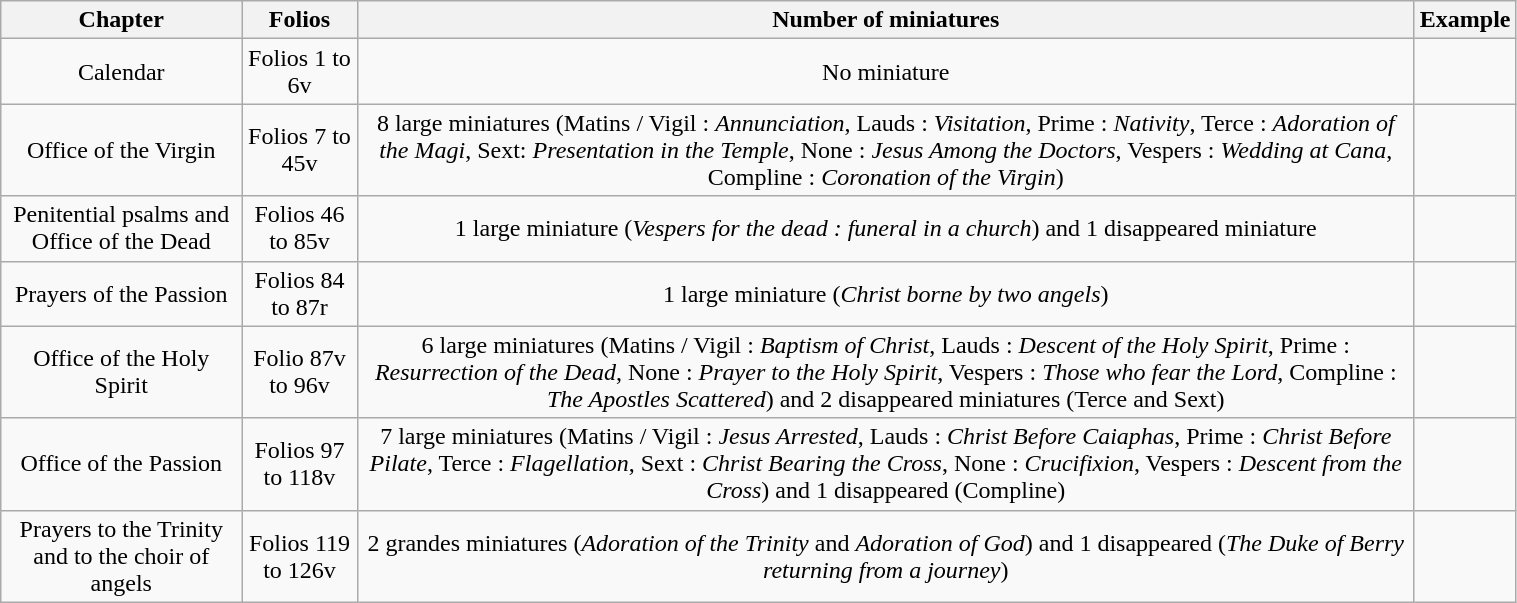<table class="wikitable" style="text-align:center; width:80%;">
<tr>
<th scope=col>Chapter</th>
<th scope=col>Folios</th>
<th scope=col>Number of miniatures</th>
<th scope=col>Example</th>
</tr>
<tr>
<td>Calendar</td>
<td>Folios 1 to 6v</td>
<td>No miniature</td>
<td></td>
</tr>
<tr>
<td>Office of the Virgin</td>
<td>Folios 7 to 45v</td>
<td>8 large miniatures (Matins / Vigil : <em>Annunciation</em>, Lauds : <em>Visitation</em>, Prime : <em>Nativity</em>, Terce : <em>Adoration of the Magi</em>, Sext: <em>Presentation in the Temple</em>, None : <em>Jesus Among the Doctors</em>, Vespers : <em>Wedding at Cana</em>, Compline : <em>Coronation of the Virgin</em>)</td>
<td></td>
</tr>
<tr>
<td>Penitential psalms and Office of the Dead</td>
<td>Folios 46 to 85v</td>
<td>1 large miniature (<em>Vespers for the dead : funeral in a church</em>) and 1 disappeared miniature</td>
<td></td>
</tr>
<tr>
<td>Prayers of the Passion</td>
<td>Folios 84 to 87r</td>
<td>1 large miniature (<em>Christ borne by two angels</em>)</td>
<td></td>
</tr>
<tr>
<td>Office of the Holy Spirit</td>
<td>Folio 87v to 96v</td>
<td>6 large miniatures (Matins / Vigil : <em>Baptism of Christ</em>, Lauds : <em>Descent of the Holy Spirit</em>, Prime : <em>Resurrection of the Dead</em>, None : <em>Prayer to the Holy Spirit</em>, Vespers : <em>Those who fear the Lord</em>, Compline : <em>The Apostles Scattered</em>) and 2 disappeared miniatures (Terce and Sext)</td>
<td></td>
</tr>
<tr>
<td>Office of the Passion</td>
<td>Folios 97 to 118v</td>
<td>7 large miniatures (Matins / Vigil : <em>Jesus Arrested</em>, Lauds : <em>Christ Before Caiaphas</em>, Prime : <em>Christ Before Pilate</em>, Terce : <em>Flagellation</em>, Sext : <em>Christ Bearing the Cross</em>, None : <em>Crucifixion</em>, Vespers : <em>Descent from the Cross</em>) and 1 disappeared (Compline)</td>
<td></td>
</tr>
<tr>
<td>Prayers to the Trinity and to the choir of angels</td>
<td>Folios 119 to 126v</td>
<td>2 grandes miniatures (<em>Adoration of the Trinity</em> and <em>Adoration of God</em>) and 1 disappeared (<em>The Duke of Berry returning from a journey</em>)</td>
<td></td>
</tr>
</table>
